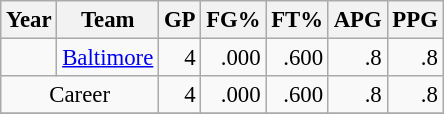<table class="wikitable sortable" style="font-size:95%; text-align:right;">
<tr>
<th>Year</th>
<th>Team</th>
<th>GP</th>
<th>FG%</th>
<th>FT%</th>
<th>APG</th>
<th>PPG</th>
</tr>
<tr>
<td style="text-align:left;"></td>
<td style="text-align:left;"><a href='#'>Baltimore</a></td>
<td>4</td>
<td>.000</td>
<td>.600</td>
<td>.8</td>
<td>.8</td>
</tr>
<tr>
<td style="text-align:center;" colspan="2">Career</td>
<td>4</td>
<td>.000</td>
<td>.600</td>
<td>.8</td>
<td>.8</td>
</tr>
<tr>
</tr>
</table>
